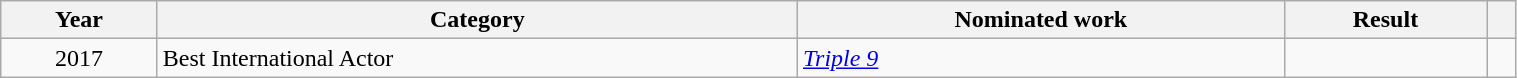<table class="wikitable" style="width:80%;">
<tr>
<th scope="row">Year</th>
<th scope="row">Category</th>
<th scope="row">Nominated work</th>
<th scope="row">Result</th>
<th scope="row"></th>
</tr>
<tr>
<td align="center">2017</td>
<td>Best International Actor</td>
<td><em><a href='#'>Triple 9</a></em></td>
<td></td>
<td align="center"></td>
</tr>
</table>
